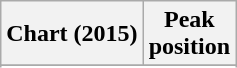<table class="wikitable sortable plainrowheaders">
<tr>
<th scope="col">Chart (2015)</th>
<th scope="col">Peak<br>position</th>
</tr>
<tr>
</tr>
<tr>
</tr>
</table>
